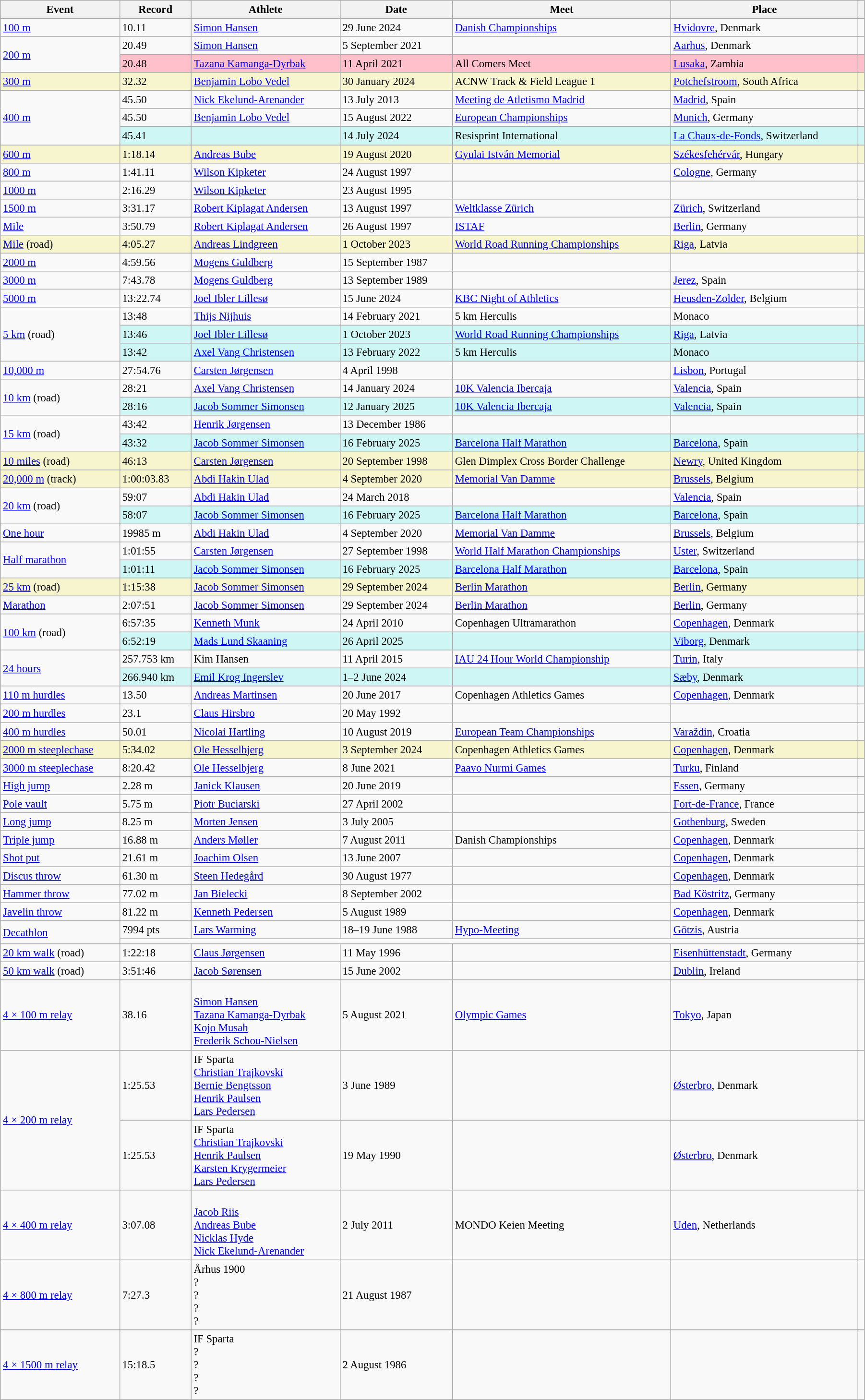<table class="wikitable" style="font-size:95%; width: 95%;">
<tr>
<th>Event</th>
<th>Record</th>
<th>Athlete</th>
<th>Date</th>
<th>Meet</th>
<th>Place</th>
<th></th>
</tr>
<tr>
<td><a href='#'>100 m</a></td>
<td>10.11 </td>
<td><a href='#'>Simon Hansen</a></td>
<td>29 June 2024</td>
<td><a href='#'>Danish Championships</a></td>
<td><a href='#'>Hvidovre</a>, Denmark</td>
<td></td>
</tr>
<tr>
<td rowspan=2><a href='#'>200 m</a></td>
<td>20.49 </td>
<td><a href='#'>Simon Hansen</a></td>
<td>5 September 2021</td>
<td></td>
<td><a href='#'>Aarhus</a>, Denmark</td>
<td></td>
</tr>
<tr style="background:pink">
<td>20.48  </td>
<td><a href='#'>Tazana Kamanga-Dyrbak</a></td>
<td>11 April 2021</td>
<td>All Comers Meet</td>
<td><a href='#'>Lusaka</a>, Zambia</td>
<td></td>
</tr>
<tr style="background:#f6F5CE;">
<td><a href='#'>300 m</a></td>
<td>32.32</td>
<td><a href='#'>Benjamin Lobo Vedel</a></td>
<td>30 January 2024</td>
<td>ACNW Track & Field League 1</td>
<td><a href='#'>Potchefstroom</a>, South Africa</td>
<td></td>
</tr>
<tr>
<td rowspan=3><a href='#'>400 m</a></td>
<td>45.50</td>
<td><a href='#'>Nick Ekelund-Arenander</a></td>
<td>13 July 2013</td>
<td><a href='#'>Meeting de Atletismo Madrid</a></td>
<td><a href='#'>Madrid</a>, Spain</td>
<td></td>
</tr>
<tr>
<td>45.50</td>
<td><a href='#'>Benjamin Lobo Vedel</a></td>
<td>15 August 2022</td>
<td><a href='#'>European Championships</a></td>
<td><a href='#'>Munich</a>, Germany</td>
<td></td>
</tr>
<tr bgcolor=#CEF6F5>
<td>45.41</td>
<td></td>
<td>14 July 2024</td>
<td>Resisprint International</td>
<td><a href='#'>La Chaux-de-Fonds</a>, Switzerland</td>
<td></td>
</tr>
<tr style="background:#f6F5CE;">
<td><a href='#'>600 m</a></td>
<td>1:18.14</td>
<td><a href='#'>Andreas Bube</a></td>
<td>19 August 2020</td>
<td><a href='#'>Gyulai István Memorial</a></td>
<td><a href='#'>Székesfehérvár</a>, Hungary</td>
<td></td>
</tr>
<tr>
<td><a href='#'>800 m</a></td>
<td>1:41.11</td>
<td><a href='#'>Wilson Kipketer</a></td>
<td>24 August 1997</td>
<td></td>
<td><a href='#'>Cologne</a>, Germany</td>
<td></td>
</tr>
<tr>
<td><a href='#'>1000 m</a></td>
<td>2:16.29</td>
<td><a href='#'>Wilson Kipketer</a></td>
<td>23 August 1995</td>
<td></td>
<td></td>
<td></td>
</tr>
<tr>
<td><a href='#'>1500 m</a></td>
<td>3:31.17</td>
<td><a href='#'>Robert Kiplagat Andersen</a></td>
<td>13 August 1997</td>
<td><a href='#'>Weltklasse Zürich</a></td>
<td><a href='#'>Zürich</a>, Switzerland</td>
<td></td>
</tr>
<tr>
<td><a href='#'>Mile</a></td>
<td>3:50.79</td>
<td><a href='#'>Robert Kiplagat Andersen</a></td>
<td>26 August 1997</td>
<td><a href='#'>ISTAF</a></td>
<td><a href='#'>Berlin</a>, Germany</td>
<td></td>
</tr>
<tr style="background:#f6F5CE;">
<td><a href='#'>Mile</a> (road)</td>
<td>4:05.27</td>
<td><a href='#'>Andreas Lindgreen</a></td>
<td>1 October 2023</td>
<td><a href='#'>World Road Running Championships</a></td>
<td><a href='#'>Riga</a>, Latvia</td>
<td></td>
</tr>
<tr>
<td><a href='#'>2000 m</a></td>
<td>4:59.56</td>
<td><a href='#'>Mogens Guldberg</a></td>
<td>15 September 1987</td>
<td></td>
<td></td>
<td></td>
</tr>
<tr>
<td><a href='#'>3000 m</a></td>
<td>7:43.78</td>
<td><a href='#'>Mogens Guldberg</a></td>
<td>13 September 1989</td>
<td></td>
<td><a href='#'>Jerez</a>, Spain</td>
<td></td>
</tr>
<tr>
<td><a href='#'>5000 m</a></td>
<td>13:22.74</td>
<td><a href='#'>Joel Ibler Lillesø</a></td>
<td>15 June 2024</td>
<td><a href='#'>KBC Night of Athletics</a></td>
<td><a href='#'>Heusden-Zolder</a>, Belgium</td>
<td></td>
</tr>
<tr>
<td rowspan=3><a href='#'>5 km</a> (road)</td>
<td>13:48</td>
<td><a href='#'>Thijs Nijhuis</a></td>
<td>14 February 2021</td>
<td>5 km Herculis</td>
<td>Monaco</td>
<td></td>
</tr>
<tr bgcolor=#CEF6F5>
<td>13:46</td>
<td><a href='#'>Joel Ibler Lillesø</a></td>
<td>1 October 2023</td>
<td><a href='#'>World Road Running Championships</a></td>
<td><a href='#'>Riga</a>, Latvia</td>
<td></td>
</tr>
<tr bgcolor=#CEF6F5>
<td>13:42</td>
<td><a href='#'>Axel Vang Christensen</a></td>
<td>13 February 2022</td>
<td>5 km Herculis</td>
<td>Monaco</td>
<td></td>
</tr>
<tr>
<td><a href='#'>10,000 m</a></td>
<td>27:54.76</td>
<td><a href='#'>Carsten Jørgensen</a></td>
<td>4 April 1998</td>
<td></td>
<td><a href='#'>Lisbon</a>, Portugal</td>
<td></td>
</tr>
<tr>
<td rowspan=2><a href='#'>10 km</a> (road)</td>
<td>28:21</td>
<td><a href='#'>Axel Vang Christensen</a></td>
<td>14 January 2024</td>
<td><a href='#'>10K Valencia Ibercaja</a></td>
<td><a href='#'>Valencia</a>, Spain</td>
<td></td>
</tr>
<tr bgcolor=#CEF6F5>
<td>28:16</td>
<td><a href='#'>Jacob Sommer Simonsen</a></td>
<td>12 January 2025</td>
<td><a href='#'>10K Valencia Ibercaja</a></td>
<td><a href='#'>Valencia</a>, Spain</td>
<td></td>
</tr>
<tr>
<td rowspan=2><a href='#'>15 km</a> (road)</td>
<td>43:42</td>
<td><a href='#'>Henrik Jørgensen</a></td>
<td>13 December 1986</td>
<td></td>
<td></td>
<td></td>
</tr>
<tr bgcolor=#CEF6F5>
<td>43:32</td>
<td><a href='#'>Jacob Sommer Simonsen</a></td>
<td>16 February 2025</td>
<td><a href='#'>Barcelona Half Marathon</a></td>
<td><a href='#'>Barcelona</a>, Spain</td>
<td></td>
</tr>
<tr style="background:#f6F5CE;">
<td><a href='#'>10 miles</a> (road)</td>
<td>46:13</td>
<td><a href='#'>Carsten Jørgensen</a></td>
<td>20 September 1998</td>
<td>Glen Dimplex Cross Border Challenge</td>
<td><a href='#'>Newry</a>, United Kingdom</td>
<td></td>
</tr>
<tr style="background:#f6F5CE;">
<td><a href='#'>20,000 m</a> (track)</td>
<td>1:00:03.83</td>
<td><a href='#'>Abdi Hakin Ulad</a></td>
<td>4 September 2020</td>
<td><a href='#'>Memorial Van Damme</a></td>
<td><a href='#'>Brussels</a>, Belgium</td>
<td></td>
</tr>
<tr>
<td rowspan=2><a href='#'>20 km</a> (road)</td>
<td>59:07</td>
<td><a href='#'>Abdi Hakin Ulad</a></td>
<td>24 March 2018</td>
<td></td>
<td><a href='#'>Valencia</a>, Spain</td>
<td></td>
</tr>
<tr bgcolor=#CEF6F5>
<td>58:07</td>
<td><a href='#'>Jacob Sommer Simonsen</a></td>
<td>16 February 2025</td>
<td><a href='#'>Barcelona Half Marathon</a></td>
<td><a href='#'>Barcelona</a>, Spain</td>
<td></td>
</tr>
<tr>
<td><a href='#'>One hour</a></td>
<td>19985 m</td>
<td><a href='#'>Abdi Hakin Ulad</a></td>
<td>4 September 2020</td>
<td><a href='#'>Memorial Van Damme</a></td>
<td><a href='#'>Brussels</a>, Belgium</td>
<td></td>
</tr>
<tr>
<td rowspan=2><a href='#'>Half marathon</a></td>
<td>1:01:55</td>
<td><a href='#'>Carsten Jørgensen</a></td>
<td>27 September 1998</td>
<td><a href='#'>World Half Marathon Championships</a></td>
<td><a href='#'>Uster</a>, Switzerland</td>
<td></td>
</tr>
<tr bgcolor=#CEF6F5>
<td>1:01:11</td>
<td><a href='#'>Jacob Sommer Simonsen</a></td>
<td>16 February 2025</td>
<td><a href='#'>Barcelona Half Marathon</a></td>
<td><a href='#'>Barcelona</a>, Spain</td>
<td></td>
</tr>
<tr style="background:#f6F5CE;">
<td><a href='#'>25 km</a> (road)</td>
<td>1:15:38</td>
<td><a href='#'>Jacob Sommer Simonsen</a></td>
<td>29 September 2024</td>
<td><a href='#'>Berlin Marathon</a></td>
<td><a href='#'>Berlin</a>, Germany</td>
<td></td>
</tr>
<tr>
<td><a href='#'>Marathon</a></td>
<td>2:07:51</td>
<td><a href='#'>Jacob Sommer Simonsen</a></td>
<td>29 September 2024</td>
<td><a href='#'>Berlin Marathon</a></td>
<td><a href='#'>Berlin</a>, Germany</td>
<td></td>
</tr>
<tr>
<td rowspan=2><a href='#'>100 km</a> (road)</td>
<td>6:57:35</td>
<td><a href='#'>Kenneth Munk</a></td>
<td>24 April 2010</td>
<td>Copenhagen Ultramarathon</td>
<td><a href='#'>Copenhagen</a>, Denmark</td>
<td></td>
</tr>
<tr bgcolor=#CEF6F5>
<td>6:52:19</td>
<td><a href='#'>Mads Lund Skaaning</a></td>
<td>26 April 2025</td>
<td></td>
<td><a href='#'>Viborg</a>, Denmark</td>
<td></td>
</tr>
<tr>
<td rowspan=2><a href='#'>24 hours</a></td>
<td>257.753 km</td>
<td>Kim Hansen</td>
<td>11 April 2015</td>
<td><a href='#'>IAU 24 Hour World Championship</a></td>
<td><a href='#'>Turin</a>, Italy</td>
<td></td>
</tr>
<tr bgcolor=#CEF6F5>
<td>266.940 km</td>
<td><a href='#'>Emil Krog Ingerslev</a></td>
<td>1–2 June 2024</td>
<td></td>
<td><a href='#'>Sæby</a>, Denmark</td>
<td></td>
</tr>
<tr>
<td><a href='#'>110 m hurdles</a></td>
<td>13.50 </td>
<td><a href='#'>Andreas Martinsen</a></td>
<td>20 June 2017</td>
<td>Copenhagen Athletics Games</td>
<td><a href='#'>Copenhagen</a>, Denmark</td>
<td></td>
</tr>
<tr>
<td><a href='#'>200 m hurdles</a></td>
<td>23.1 </td>
<td><a href='#'>Claus Hirsbro</a></td>
<td>20 May 1992</td>
<td></td>
<td></td>
<td></td>
</tr>
<tr>
<td><a href='#'>400 m hurdles</a></td>
<td>50.01</td>
<td><a href='#'>Nicolai Hartling</a></td>
<td>10 August 2019</td>
<td><a href='#'>European Team Championships</a></td>
<td><a href='#'>Varaždin</a>, Croatia</td>
<td></td>
</tr>
<tr style="background:#f6F5CE;">
<td><a href='#'>2000 m steeplechase</a></td>
<td>5:34.02</td>
<td><a href='#'>Ole Hesselbjerg</a></td>
<td>3 September 2024</td>
<td>Copenhagen Athletics Games</td>
<td><a href='#'>Copenhagen</a>, Denmark</td>
<td></td>
</tr>
<tr>
<td><a href='#'>3000 m steeplechase</a></td>
<td>8:20.42</td>
<td><a href='#'>Ole Hesselbjerg</a></td>
<td>8 June 2021</td>
<td><a href='#'>Paavo Nurmi Games</a></td>
<td><a href='#'>Turku</a>, Finland</td>
<td></td>
</tr>
<tr>
<td><a href='#'>High jump</a></td>
<td>2.28 m</td>
<td><a href='#'>Janick Klausen</a></td>
<td>20 June 2019</td>
<td></td>
<td><a href='#'>Essen</a>, Germany</td>
<td></td>
</tr>
<tr>
<td><a href='#'>Pole vault</a></td>
<td>5.75 m</td>
<td><a href='#'>Piotr Buciarski</a></td>
<td>27 April 2002</td>
<td></td>
<td><a href='#'>Fort-de-France</a>, France</td>
<td></td>
</tr>
<tr>
<td><a href='#'>Long jump</a></td>
<td>8.25 m </td>
<td><a href='#'>Morten Jensen</a></td>
<td>3 July 2005</td>
<td></td>
<td><a href='#'>Gothenburg</a>, Sweden</td>
<td></td>
</tr>
<tr>
<td><a href='#'>Triple jump</a></td>
<td>16.88 m </td>
<td><a href='#'>Anders Møller</a></td>
<td>7 August 2011</td>
<td>Danish Championships</td>
<td><a href='#'>Copenhagen</a>, Denmark</td>
<td></td>
</tr>
<tr>
<td><a href='#'>Shot put</a></td>
<td>21.61 m</td>
<td><a href='#'>Joachim Olsen</a></td>
<td>13 June 2007</td>
<td></td>
<td><a href='#'>Copenhagen</a>, Denmark</td>
<td></td>
</tr>
<tr>
<td><a href='#'>Discus throw</a></td>
<td>61.30 m</td>
<td><a href='#'>Steen Hedegård</a></td>
<td>30 August 1977</td>
<td></td>
<td><a href='#'>Copenhagen</a>, Denmark</td>
<td></td>
</tr>
<tr>
<td><a href='#'>Hammer throw</a></td>
<td>77.02 m</td>
<td><a href='#'>Jan Bielecki</a></td>
<td>8 September 2002</td>
<td></td>
<td><a href='#'>Bad Köstritz</a>, Germany</td>
<td></td>
</tr>
<tr>
<td><a href='#'>Javelin throw</a></td>
<td>81.22 m</td>
<td><a href='#'>Kenneth Pedersen</a></td>
<td>5 August 1989</td>
<td></td>
<td><a href='#'>Copenhagen</a>, Denmark</td>
<td></td>
</tr>
<tr>
<td rowspan=2><a href='#'>Decathlon</a></td>
<td>7994 pts</td>
<td><a href='#'>Lars Warming</a></td>
<td>18–19 June 1988</td>
<td><a href='#'>Hypo-Meeting</a></td>
<td><a href='#'>Götzis</a>, Austria</td>
<td></td>
</tr>
<tr>
<td colspan=5></td>
<td></td>
</tr>
<tr>
<td><a href='#'>20 km walk</a> (road)</td>
<td>1:22:18</td>
<td><a href='#'>Claus Jørgensen</a></td>
<td>11 May 1996</td>
<td></td>
<td><a href='#'>Eisenhüttenstadt</a>, Germany</td>
<td></td>
</tr>
<tr>
<td><a href='#'>50 km walk</a> (road)</td>
<td>3:51:46</td>
<td><a href='#'>Jacob Sørensen</a></td>
<td>15 June 2002</td>
<td></td>
<td><a href='#'>Dublin</a>, Ireland</td>
<td></td>
</tr>
<tr>
<td><a href='#'>4 × 100 m relay</a></td>
<td>38.16</td>
<td><br><a href='#'>Simon Hansen</a><br><a href='#'>Tazana Kamanga-Dyrbak</a><br><a href='#'>Kojo Musah</a><br><a href='#'>Frederik Schou-Nielsen</a></td>
<td>5 August 2021</td>
<td><a href='#'>Olympic Games</a></td>
<td><a href='#'>Tokyo</a>, Japan</td>
<td></td>
</tr>
<tr>
<td rowspan=2><a href='#'>4 × 200 m relay</a></td>
<td>1:25.53</td>
<td>IF Sparta<br><a href='#'>Christian Trajkovski</a><br><a href='#'>Bernie Bengtsson</a><br><a href='#'>Henrik Paulsen</a><br><a href='#'>Lars Pedersen</a></td>
<td>3 June 1989</td>
<td></td>
<td><a href='#'>Østerbro</a>, Denmark</td>
<td></td>
</tr>
<tr>
<td>1:25.53</td>
<td>IF Sparta<br><a href='#'>Christian Trajkovski</a><br><a href='#'>Henrik Paulsen</a><br><a href='#'>Karsten Krygermeier</a><br><a href='#'>Lars Pedersen</a></td>
<td>19 May 1990</td>
<td></td>
<td><a href='#'>Østerbro</a>, Denmark</td>
<td></td>
</tr>
<tr>
<td><a href='#'>4 × 400 m relay</a></td>
<td>3:07.08</td>
<td><br><a href='#'>Jacob Riis</a><br><a href='#'>Andreas Bube</a><br><a href='#'>Nicklas Hyde</a><br><a href='#'>Nick Ekelund-Arenander</a></td>
<td>2 July 2011</td>
<td>MONDO Keien Meeting</td>
<td><a href='#'>Uden</a>, Netherlands</td>
<td></td>
</tr>
<tr>
<td><a href='#'>4 × 800 m relay</a></td>
<td>7:27.3 </td>
<td>Århus 1900<br>?<br>?<br>?<br>?</td>
<td>21 August 1987</td>
<td></td>
<td></td>
<td></td>
</tr>
<tr>
<td><a href='#'>4 × 1500 m relay</a></td>
<td>15:18.5 </td>
<td>IF Sparta<br>?<br>?<br>?<br>?</td>
<td>2 August 1986</td>
<td></td>
<td></td>
<td></td>
</tr>
</table>
